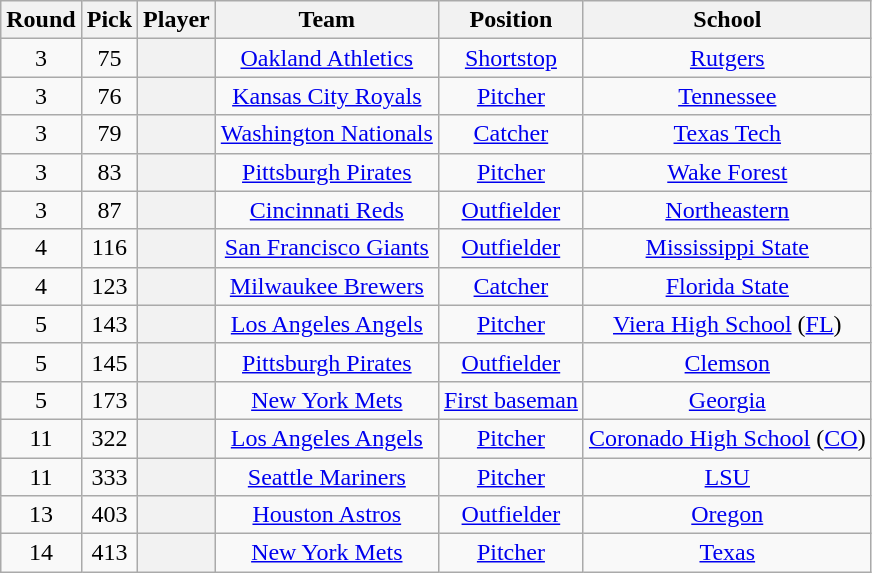<table class="wikitable sortable plainrowheaders" style="text-align:center; width=74%">
<tr>
<th scope="col">Round</th>
<th scope="col">Pick</th>
<th scope="col">Player</th>
<th scope="col">Team</th>
<th scope="col">Position</th>
<th scope="col">School</th>
</tr>
<tr>
<td>3</td>
<td>75</td>
<th scope="row" style="text-align:center"></th>
<td><a href='#'>Oakland Athletics</a></td>
<td><a href='#'>Shortstop</a></td>
<td><a href='#'>Rutgers</a></td>
</tr>
<tr>
<td>3</td>
<td>76</td>
<th scope="row" style="text-align:center"></th>
<td><a href='#'>Kansas City Royals</a></td>
<td><a href='#'>Pitcher</a></td>
<td><a href='#'>Tennessee</a></td>
</tr>
<tr>
<td>3</td>
<td>79</td>
<th scope="row" style="text-align:center"></th>
<td><a href='#'>Washington Nationals</a></td>
<td><a href='#'>Catcher</a></td>
<td><a href='#'>Texas Tech</a></td>
</tr>
<tr>
<td>3</td>
<td>83</td>
<th scope="row" style="text-align:center"></th>
<td><a href='#'>Pittsburgh Pirates</a></td>
<td><a href='#'>Pitcher</a></td>
<td><a href='#'>Wake Forest</a></td>
</tr>
<tr>
<td>3</td>
<td>87</td>
<th scope="row" style="text-align:center"></th>
<td><a href='#'>Cincinnati Reds</a></td>
<td><a href='#'>Outfielder</a></td>
<td><a href='#'>Northeastern</a></td>
</tr>
<tr>
<td>4</td>
<td>116</td>
<th scope="row" style="text-align:center"></th>
<td><a href='#'>San Francisco Giants</a></td>
<td><a href='#'>Outfielder</a></td>
<td><a href='#'>Mississippi State</a></td>
</tr>
<tr>
<td>4</td>
<td>123</td>
<th scope="row" style="text-align:center"></th>
<td><a href='#'>Milwaukee Brewers</a></td>
<td><a href='#'>Catcher</a></td>
<td><a href='#'>Florida State</a></td>
</tr>
<tr>
<td>5</td>
<td>143</td>
<th scope="row" style="text-align:center"></th>
<td><a href='#'>Los Angeles Angels</a></td>
<td><a href='#'>Pitcher</a></td>
<td><a href='#'>Viera High School</a> (<a href='#'>FL</a>)</td>
</tr>
<tr>
<td>5</td>
<td>145</td>
<th scope="row" style="text-align:center"></th>
<td><a href='#'>Pittsburgh Pirates</a></td>
<td><a href='#'>Outfielder</a></td>
<td><a href='#'>Clemson</a></td>
</tr>
<tr>
<td>5</td>
<td>173</td>
<th scope="row" style="text-align:center"></th>
<td><a href='#'>New York Mets</a></td>
<td><a href='#'>First baseman</a></td>
<td><a href='#'>Georgia</a></td>
</tr>
<tr>
<td>11</td>
<td>322</td>
<th scope="row" style="text-align:center"></th>
<td><a href='#'>Los Angeles Angels</a></td>
<td><a href='#'>Pitcher</a></td>
<td><a href='#'>Coronado High School</a> (<a href='#'>CO</a>)</td>
</tr>
<tr>
<td>11</td>
<td>333</td>
<th scope="row" style="text-align:center"></th>
<td><a href='#'>Seattle Mariners</a></td>
<td><a href='#'>Pitcher</a></td>
<td><a href='#'>LSU</a></td>
</tr>
<tr>
<td>13</td>
<td>403</td>
<th scope="row" style="text-align:center"></th>
<td><a href='#'>Houston Astros</a></td>
<td><a href='#'>Outfielder</a></td>
<td><a href='#'>Oregon</a></td>
</tr>
<tr>
<td>14</td>
<td>413</td>
<th scope="row" style="text-align:center"></th>
<td><a href='#'>New York Mets</a></td>
<td><a href='#'>Pitcher</a></td>
<td><a href='#'>Texas</a></td>
</tr>
</table>
